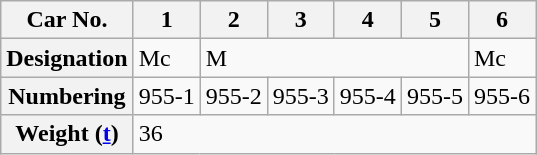<table class="wikitable">
<tr>
<th>Car No.</th>
<th>1</th>
<th>2</th>
<th>3</th>
<th>4</th>
<th>5</th>
<th>6</th>
</tr>
<tr>
<th>Designation</th>
<td>Mc</td>
<td colspan="4">M</td>
<td>Mc</td>
</tr>
<tr>
<th>Numbering</th>
<td>955-1</td>
<td>955-2</td>
<td>955-3</td>
<td>955-4</td>
<td>955-5</td>
<td>955-6</td>
</tr>
<tr>
<th>Weight (<a href='#'>t</a>)</th>
<td colspan="6">36</td>
</tr>
</table>
